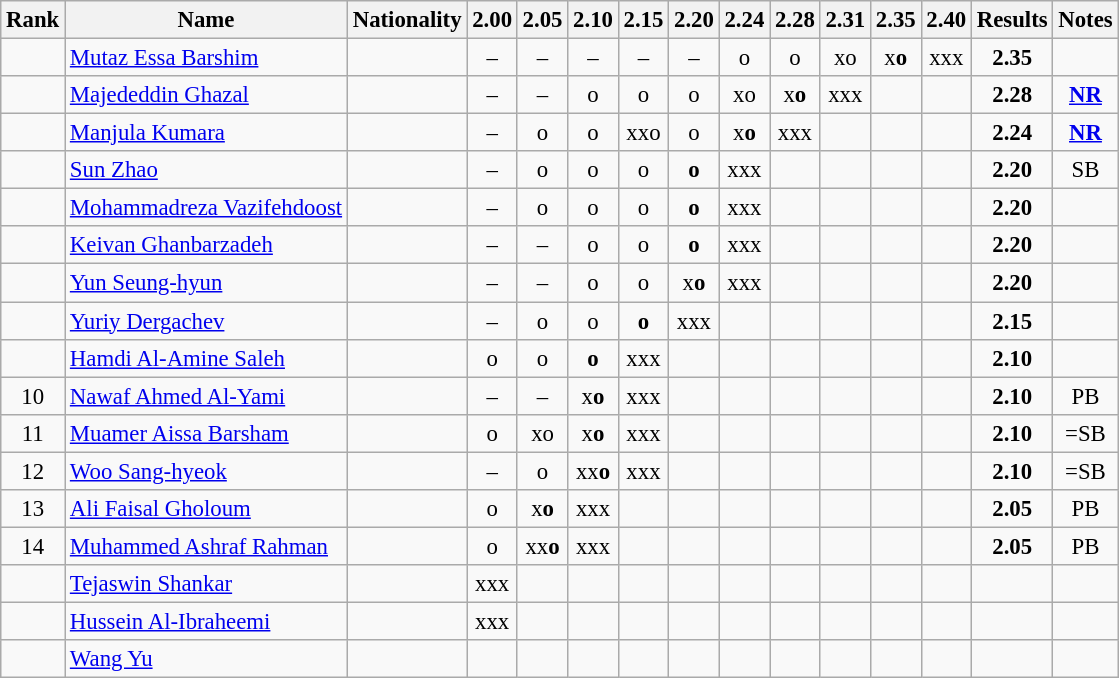<table class="wikitable sortable" style="text-align:center;font-size:95%">
<tr>
<th>Rank</th>
<th>Name</th>
<th>Nationality</th>
<th>2.00</th>
<th>2.05</th>
<th>2.10</th>
<th>2.15</th>
<th>2.20</th>
<th>2.24</th>
<th>2.28</th>
<th>2.31</th>
<th>2.35</th>
<th>2.40</th>
<th>Results</th>
<th>Notes</th>
</tr>
<tr>
<td></td>
<td align=left><a href='#'>Mutaz Essa Barshim</a></td>
<td align=left></td>
<td>–</td>
<td>–</td>
<td>–</td>
<td>–</td>
<td>–</td>
<td>o</td>
<td>o</td>
<td>xo</td>
<td>x<strong>o</strong></td>
<td>xxx</td>
<td><strong>2.35</strong></td>
<td></td>
</tr>
<tr>
<td></td>
<td align=left><a href='#'>Majededdin Ghazal</a></td>
<td align=left></td>
<td>–</td>
<td>–</td>
<td>o</td>
<td>o</td>
<td>o</td>
<td>xo</td>
<td>x<strong>o</strong></td>
<td>xxx</td>
<td></td>
<td></td>
<td><strong>2.28</strong></td>
<td><strong><a href='#'>NR</a></strong></td>
</tr>
<tr>
<td></td>
<td align=left><a href='#'>Manjula Kumara</a></td>
<td align=left></td>
<td>–</td>
<td>o</td>
<td>o</td>
<td>xxo</td>
<td>o</td>
<td>x<strong>o</strong></td>
<td>xxx</td>
<td></td>
<td></td>
<td></td>
<td><strong>2.24</strong></td>
<td><strong><a href='#'>NR</a></strong></td>
</tr>
<tr>
<td></td>
<td align=left><a href='#'>Sun Zhao</a></td>
<td align=left></td>
<td>–</td>
<td>o</td>
<td>o</td>
<td>o</td>
<td><strong>o</strong></td>
<td>xxx</td>
<td></td>
<td></td>
<td></td>
<td></td>
<td><strong>2.20</strong></td>
<td>SB</td>
</tr>
<tr>
<td></td>
<td align=left><a href='#'>Mohammadreza Vazifehdoost</a></td>
<td align=left></td>
<td>–</td>
<td>o</td>
<td>o</td>
<td>o</td>
<td><strong>o</strong></td>
<td>xxx</td>
<td></td>
<td></td>
<td></td>
<td></td>
<td><strong>2.20</strong></td>
<td></td>
</tr>
<tr>
<td></td>
<td align=left><a href='#'>Keivan Ghanbarzadeh</a></td>
<td align=left></td>
<td>–</td>
<td>–</td>
<td>o</td>
<td>o</td>
<td><strong>o</strong></td>
<td>xxx</td>
<td></td>
<td></td>
<td></td>
<td></td>
<td><strong>2.20</strong></td>
<td></td>
</tr>
<tr>
<td></td>
<td align=left><a href='#'>Yun Seung-hyun</a></td>
<td align=left></td>
<td>–</td>
<td>–</td>
<td>o</td>
<td>o</td>
<td>x<strong>o</strong></td>
<td>xxx</td>
<td></td>
<td></td>
<td></td>
<td></td>
<td><strong>2.20</strong></td>
<td></td>
</tr>
<tr>
<td></td>
<td align=left><a href='#'>Yuriy Dergachev</a></td>
<td align=left></td>
<td>–</td>
<td>o</td>
<td>o</td>
<td><strong>o</strong></td>
<td>xxx</td>
<td></td>
<td></td>
<td></td>
<td></td>
<td></td>
<td><strong>2.15</strong></td>
<td></td>
</tr>
<tr>
<td></td>
<td align=left><a href='#'>Hamdi Al-Amine Saleh</a></td>
<td align=left></td>
<td>o</td>
<td>o</td>
<td><strong>o</strong></td>
<td>xxx</td>
<td></td>
<td></td>
<td></td>
<td></td>
<td></td>
<td></td>
<td><strong>2.10</strong></td>
<td></td>
</tr>
<tr>
<td>10</td>
<td align=left><a href='#'>Nawaf Ahmed Al-Yami</a></td>
<td align=left></td>
<td>–</td>
<td>–</td>
<td>x<strong>o</strong></td>
<td>xxx</td>
<td></td>
<td></td>
<td></td>
<td></td>
<td></td>
<td></td>
<td><strong>2.10</strong></td>
<td>PB</td>
</tr>
<tr>
<td>11</td>
<td align=left><a href='#'>Muamer Aissa Barsham</a></td>
<td align=left></td>
<td>o</td>
<td>xo</td>
<td>x<strong>o</strong></td>
<td>xxx</td>
<td></td>
<td></td>
<td></td>
<td></td>
<td></td>
<td></td>
<td><strong>2.10</strong></td>
<td>=SB</td>
</tr>
<tr>
<td>12</td>
<td align=left><a href='#'>Woo Sang-hyeok</a></td>
<td align=left></td>
<td>–</td>
<td>o</td>
<td>xx<strong>o</strong></td>
<td>xxx</td>
<td></td>
<td></td>
<td></td>
<td></td>
<td></td>
<td></td>
<td><strong>2.10</strong></td>
<td>=SB</td>
</tr>
<tr>
<td>13</td>
<td align=left><a href='#'>Ali Faisal Gholoum</a></td>
<td align=left></td>
<td>o</td>
<td>x<strong>o</strong></td>
<td>xxx</td>
<td></td>
<td></td>
<td></td>
<td></td>
<td></td>
<td></td>
<td></td>
<td><strong>2.05</strong></td>
<td>PB</td>
</tr>
<tr>
<td>14</td>
<td align=left><a href='#'>Muhammed Ashraf Rahman</a></td>
<td align=left></td>
<td>o</td>
<td>xx<strong>o</strong></td>
<td>xxx</td>
<td></td>
<td></td>
<td></td>
<td></td>
<td></td>
<td></td>
<td></td>
<td><strong>2.05</strong></td>
<td>PB</td>
</tr>
<tr>
<td></td>
<td align=left><a href='#'>Tejaswin Shankar</a></td>
<td align=left></td>
<td>xxx</td>
<td></td>
<td></td>
<td></td>
<td></td>
<td></td>
<td></td>
<td></td>
<td></td>
<td></td>
<td><strong></strong></td>
<td></td>
</tr>
<tr>
<td></td>
<td align=left><a href='#'>Hussein Al-Ibraheemi</a></td>
<td align=left></td>
<td>xxx</td>
<td></td>
<td></td>
<td></td>
<td></td>
<td></td>
<td></td>
<td></td>
<td></td>
<td></td>
<td><strong></strong></td>
<td></td>
</tr>
<tr>
<td></td>
<td align=left><a href='#'>Wang Yu</a></td>
<td align=left></td>
<td></td>
<td></td>
<td></td>
<td></td>
<td></td>
<td></td>
<td></td>
<td></td>
<td></td>
<td></td>
<td><strong></strong></td>
<td></td>
</tr>
</table>
